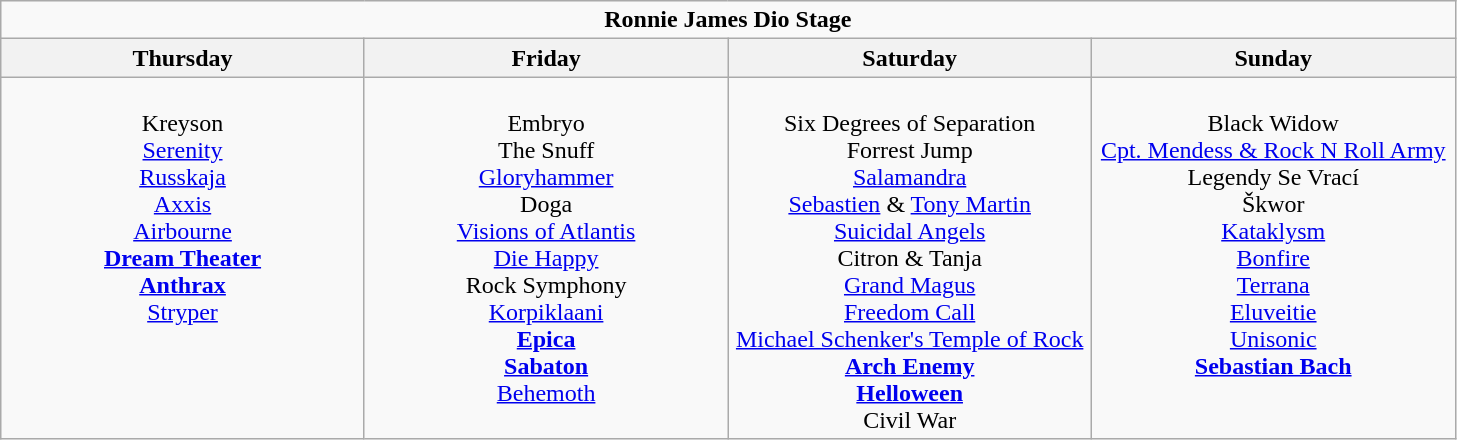<table class="wikitable">
<tr>
<td colspan="4" align="center"><strong>Ronnie James Dio Stage</strong></td>
</tr>
<tr>
<th>Thursday</th>
<th>Friday</th>
<th>Saturday</th>
<th>Sunday</th>
</tr>
<tr>
<td valign="top" align="center" width=235><br>Kreyson<br>
<a href='#'>Serenity</a><br>
<a href='#'>Russkaja</a><br>
<a href='#'>Axxis</a><br>
<a href='#'>Airbourne</a><br>
<strong><a href='#'>Dream Theater</a></strong><br>
<strong><a href='#'>Anthrax</a></strong><br>
<a href='#'>Stryper</a><br></td>
<td valign="top" align="center" width=235><br>Embryo<br>
The Snuff<br>
<a href='#'>Gloryhammer</a><br>
Doga<br>
<a href='#'>Visions of Atlantis</a><br>
<a href='#'>Die Happy</a><br>
Rock Symphony<br>
<a href='#'>Korpiklaani</a><br>
<strong><a href='#'>Epica</a></strong><br>
<strong><a href='#'>Sabaton</a></strong><br>
<a href='#'>Behemoth</a><br></td>
<td valign="top" align="center" width=235><br>Six Degrees of Separation<br>
Forrest Jump<br>
<a href='#'>Salamandra</a><br>
<a href='#'>Sebastien</a> & <a href='#'>Tony Martin</a><br>
<a href='#'>Suicidal Angels</a><br>
Citron & Tanja<br>
<a href='#'>Grand Magus</a><br>
<a href='#'>Freedom Call</a><br>
<a href='#'>Michael Schenker's Temple of Rock</a><br>
<strong><a href='#'>Arch Enemy</a></strong><br>
<strong><a href='#'>Helloween</a></strong><br>
Civil War<br></td>
<td valign="top" align="center" width=235><br>Black Widow<br>
<a href='#'>Cpt. Mendess & Rock N Roll Army</a><br>
Legendy Se Vrací<br>
Škwor<br>
<a href='#'>Kataklysm</a><br>
<a href='#'>Bonfire</a><br>
<a href='#'>Terrana</a><br>
<a href='#'>Eluveitie</a><br>
<a href='#'>Unisonic</a><br>
<strong><a href='#'>Sebastian Bach</a></strong><br></td>
</tr>
</table>
